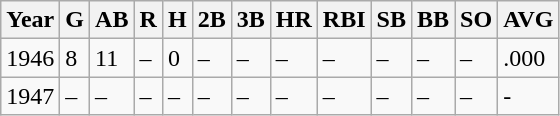<table class="wikitable">
<tr>
<th><strong>Year</strong></th>
<th><strong>G</strong></th>
<th><strong>AB</strong></th>
<th><strong>R</strong></th>
<th><strong>H</strong></th>
<th><strong>2B</strong></th>
<th>3B</th>
<th>HR</th>
<th>RBI</th>
<th><strong>SB</strong></th>
<th><strong>BB </strong></th>
<th><strong>SO</strong></th>
<th><strong>AVG</strong></th>
</tr>
<tr>
<td>1946</td>
<td>8</td>
<td>11</td>
<td>–</td>
<td>0</td>
<td>–</td>
<td>–</td>
<td>–</td>
<td>–</td>
<td>–</td>
<td>–</td>
<td>–</td>
<td>.000</td>
</tr>
<tr>
<td>1947</td>
<td>–</td>
<td>–</td>
<td>–</td>
<td>–</td>
<td>–</td>
<td>–</td>
<td>–</td>
<td>–</td>
<td>–</td>
<td>–</td>
<td>–</td>
<td>-</td>
</tr>
</table>
